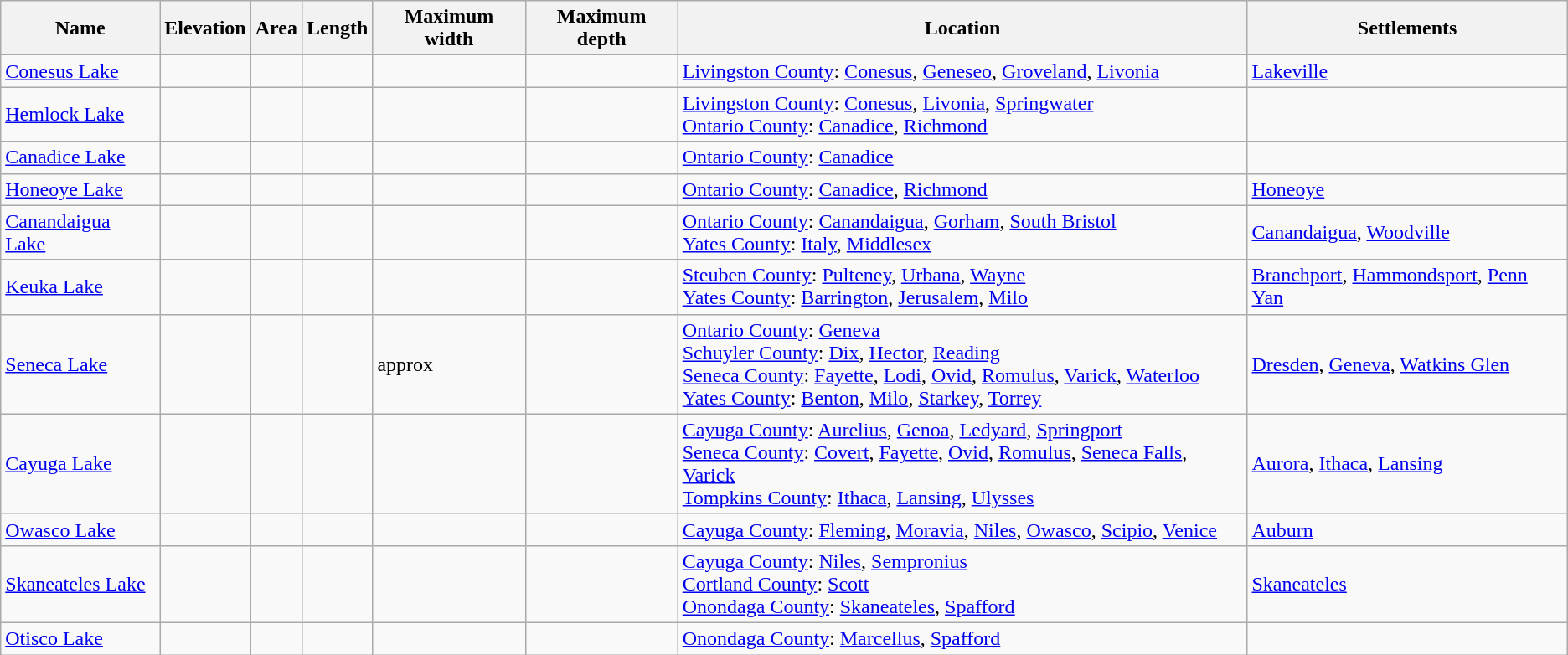<table class="wikitable sortable">
<tr>
<th>Name</th>
<th>Elevation</th>
<th data-sort-type=Number>Area</th>
<th>Length</th>
<th>Maximum width</th>
<th>Maximum depth</th>
<th>Location</th>
<th>Settlements</th>
</tr>
<tr>
<td><a href='#'>Conesus Lake</a></td>
<td></td>
<td></td>
<td></td>
<td></td>
<td></td>
<td><a href='#'>Livingston County</a>: <a href='#'>Conesus</a>, <a href='#'>Geneseo</a>, <a href='#'>Groveland</a>, <a href='#'>Livonia</a></td>
<td><a href='#'>Lakeville</a></td>
</tr>
<tr>
<td><a href='#'>Hemlock Lake</a></td>
<td></td>
<td></td>
<td></td>
<td></td>
<td></td>
<td><a href='#'>Livingston County</a>: <a href='#'>Conesus</a>, <a href='#'>Livonia</a>, <a href='#'>Springwater</a><br><a href='#'>Ontario County</a>: <a href='#'>Canadice</a>, <a href='#'>Richmond</a></td>
<td></td>
</tr>
<tr>
<td><a href='#'>Canadice Lake</a></td>
<td></td>
<td></td>
<td></td>
<td></td>
<td></td>
<td><a href='#'>Ontario County</a>: <a href='#'>Canadice</a></td>
<td></td>
</tr>
<tr>
<td><a href='#'>Honeoye Lake</a></td>
<td></td>
<td></td>
<td></td>
<td></td>
<td></td>
<td><a href='#'>Ontario County</a>: <a href='#'>Canadice</a>, <a href='#'>Richmond</a></td>
<td><a href='#'>Honeoye</a></td>
</tr>
<tr>
<td><a href='#'>Canandaigua Lake</a></td>
<td></td>
<td></td>
<td></td>
<td></td>
<td></td>
<td><a href='#'>Ontario County</a>: <a href='#'>Canandaigua</a>, <a href='#'>Gorham</a>, <a href='#'>South Bristol</a><br><a href='#'>Yates County</a>: <a href='#'>Italy</a>, <a href='#'>Middlesex</a></td>
<td><a href='#'>Canandaigua</a>, <a href='#'>Woodville</a></td>
</tr>
<tr>
<td><a href='#'>Keuka Lake</a></td>
<td></td>
<td></td>
<td></td>
<td></td>
<td></td>
<td><a href='#'>Steuben County</a>: <a href='#'>Pulteney</a>, <a href='#'>Urbana</a>, <a href='#'>Wayne</a><br><a href='#'>Yates County</a>: <a href='#'>Barrington</a>, <a href='#'>Jerusalem</a>, <a href='#'>Milo</a></td>
<td><a href='#'>Branchport</a>, <a href='#'>Hammondsport</a>, <a href='#'>Penn Yan</a></td>
</tr>
<tr>
<td><a href='#'>Seneca Lake</a></td>
<td></td>
<td></td>
<td></td>
<td>approx </td>
<td></td>
<td><a href='#'>Ontario County</a>: <a href='#'>Geneva</a><br><a href='#'>Schuyler County</a>: <a href='#'>Dix</a>, <a href='#'>Hector</a>, <a href='#'>Reading</a><br><a href='#'>Seneca County</a>: <a href='#'>Fayette</a>, <a href='#'>Lodi</a>, <a href='#'>Ovid</a>, <a href='#'>Romulus</a>, <a href='#'>Varick</a>, <a href='#'>Waterloo</a><br><a href='#'>Yates County</a>: <a href='#'>Benton</a>, <a href='#'>Milo</a>, <a href='#'>Starkey</a>, <a href='#'>Torrey</a></td>
<td><a href='#'>Dresden</a>, <a href='#'>Geneva</a>, <a href='#'>Watkins Glen</a></td>
</tr>
<tr>
<td><a href='#'>Cayuga Lake</a></td>
<td></td>
<td></td>
<td></td>
<td></td>
<td></td>
<td><a href='#'>Cayuga County</a>: <a href='#'>Aurelius</a>, <a href='#'>Genoa</a>, <a href='#'>Ledyard</a>, <a href='#'>Springport</a><br><a href='#'>Seneca County</a>: <a href='#'>Covert</a>, <a href='#'>Fayette</a>, <a href='#'>Ovid</a>, <a href='#'>Romulus</a>, <a href='#'>Seneca Falls</a>, <a href='#'>Varick</a><br><a href='#'>Tompkins County</a>: <a href='#'>Ithaca</a>, <a href='#'>Lansing</a>, <a href='#'>Ulysses</a></td>
<td><a href='#'>Aurora</a>, <a href='#'>Ithaca</a>, <a href='#'>Lansing</a></td>
</tr>
<tr>
<td><a href='#'>Owasco Lake</a></td>
<td></td>
<td></td>
<td></td>
<td></td>
<td></td>
<td><a href='#'>Cayuga County</a>: <a href='#'>Fleming</a>, <a href='#'>Moravia</a>, <a href='#'>Niles</a>, <a href='#'>Owasco</a>, <a href='#'>Scipio</a>, <a href='#'>Venice</a></td>
<td><a href='#'>Auburn</a></td>
</tr>
<tr>
<td><a href='#'>Skaneateles Lake</a></td>
<td></td>
<td></td>
<td></td>
<td></td>
<td></td>
<td><a href='#'>Cayuga County</a>: <a href='#'>Niles</a>, <a href='#'>Sempronius</a><br><a href='#'>Cortland County</a>: <a href='#'>Scott</a><br><a href='#'>Onondaga County</a>: <a href='#'>Skaneateles</a>, <a href='#'>Spafford</a></td>
<td><a href='#'>Skaneateles</a></td>
</tr>
<tr>
<td><a href='#'>Otisco Lake</a></td>
<td></td>
<td></td>
<td></td>
<td></td>
<td></td>
<td><a href='#'>Onondaga County</a>: <a href='#'>Marcellus</a>, <a href='#'>Spafford</a></td>
<td></td>
</tr>
</table>
